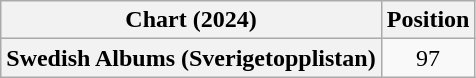<table class="wikitable plainrowheaders" style="text-align:center">
<tr>
<th scope="col">Chart (2024)</th>
<th scope="col">Position</th>
</tr>
<tr>
<th scope="row">Swedish Albums (Sverigetopplistan)</th>
<td>97</td>
</tr>
</table>
